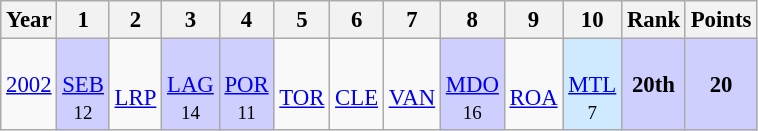<table class="wikitable" style="text-align:center; font-size:95%">
<tr>
<th>Year</th>
<th>1</th>
<th>2</th>
<th>3</th>
<th>4</th>
<th>5</th>
<th>6</th>
<th>7</th>
<th>8</th>
<th>9</th>
<th>10</th>
<th>Rank</th>
<th>Points</th>
</tr>
<tr>
<td><a href='#'>2002</a></td>
<td style="background:#CFCFFF;"><br><a href='#'>SEB</a><br><small>12</small></td>
<td><br><a href='#'>LRP</a><br><small></small></td>
<td style="background:#CFCFFF;"><br><a href='#'>LAG</a><br><small>14</small></td>
<td style="background:#CFCFFF;"><br><a href='#'>POR</a><br><small>11</small></td>
<td><br><a href='#'>TOR</a><br><small></small></td>
<td><br><a href='#'>CLE</a><br><small></small></td>
<td><br><a href='#'>VAN</a><br><small></small></td>
<td style="background:#CFCFFF;"><br><a href='#'>MDO</a><br><small>16</small></td>
<td><br><a href='#'>ROA</a><br><small></small></td>
<td style="background:#CFEAFF;"><br><a href='#'>MTL</a><br><small>7</small></td>
<td style="background:#CFCFFF;"><strong>20th</strong></td>
<td style="background:#CFCFFF;"><strong>20</strong></td>
</tr>
</table>
